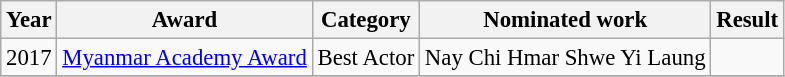<table class="wikitable" style="font-size: 95%">
<tr>
<th>Year</th>
<th>Award</th>
<th>Category</th>
<th>Nominated work</th>
<th>Result</th>
</tr>
<tr>
<td>2017</td>
<td><a href='#'>Myanmar Academy Award</a></td>
<td>Best Actor</td>
<td>Nay Chi Hmar Shwe Yi Laung</td>
<td></td>
</tr>
<tr>
</tr>
</table>
